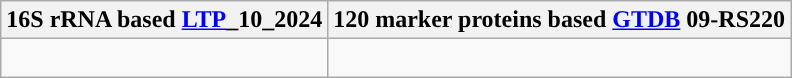<table class="wikitable">
<tr>
<th colspan=1>16S rRNA based <a href='#'>LTP</a>_10_2024</th>
<th colspan=1>120 marker proteins based <a href='#'>GTDB</a> 09-RS220</th>
</tr>
<tr>
<td style="vertical-align:top"><br></td>
<td><br></td>
</tr>
</table>
